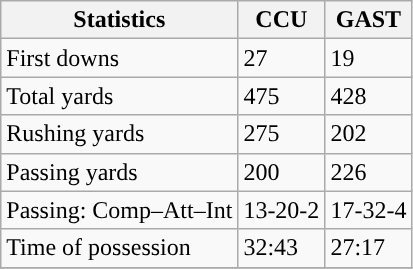<table class="wikitable" style="float: left;">
<tr>
<th>Statistics</th>
<th>CCU</th>
<th>GAST</th>
</tr>
<tr>
<td>First downs</td>
<td>27</td>
<td>19</td>
</tr>
<tr>
<td>Total yards</td>
<td>475</td>
<td>428</td>
</tr>
<tr>
<td>Rushing yards</td>
<td>275</td>
<td>202</td>
</tr>
<tr>
<td>Passing yards</td>
<td>200</td>
<td>226</td>
</tr>
<tr>
<td>Passing: Comp–Att–Int</td>
<td>13-20-2</td>
<td>17-32-4</td>
</tr>
<tr>
<td>Time of possession</td>
<td>32:43</td>
<td>27:17</td>
</tr>
<tr>
</tr>
</table>
